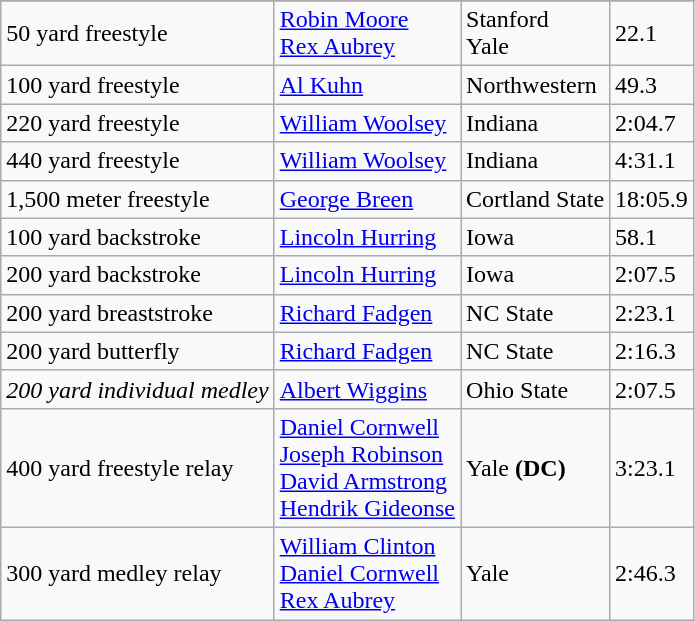<table class="wikitable sortable" style="text-align:left">
<tr>
</tr>
<tr>
<td>50 yard freestyle</td>
<td><a href='#'>Robin Moore</a><br> <a href='#'>Rex Aubrey</a></td>
<td>Stanford<br>Yale</td>
<td>22.1</td>
</tr>
<tr>
<td>100 yard freestyle</td>
<td><a href='#'>Al Kuhn</a></td>
<td>Northwestern</td>
<td>49.3</td>
</tr>
<tr>
<td>220 yard freestyle</td>
<td><a href='#'>William Woolsey</a></td>
<td>Indiana</td>
<td>2:04.7</td>
</tr>
<tr>
<td>440 yard freestyle</td>
<td><a href='#'>William Woolsey</a></td>
<td>Indiana</td>
<td>4:31.1</td>
</tr>
<tr>
<td>1,500 meter freestyle</td>
<td><a href='#'>George Breen</a></td>
<td>Cortland State</td>
<td>18:05.9</td>
</tr>
<tr>
<td>100 yard backstroke</td>
<td> <a href='#'>Lincoln Hurring</a></td>
<td>Iowa</td>
<td>58.1</td>
</tr>
<tr>
<td>200 yard backstroke</td>
<td> <a href='#'>Lincoln Hurring</a></td>
<td>Iowa</td>
<td>2:07.5</td>
</tr>
<tr>
<td>200 yard breaststroke</td>
<td><a href='#'>Richard Fadgen</a></td>
<td>NC State</td>
<td>2:23.1</td>
</tr>
<tr>
<td>200 yard butterfly</td>
<td><a href='#'>Richard Fadgen</a></td>
<td>NC State</td>
<td>2:16.3</td>
</tr>
<tr>
<td><em>200 yard individual medley</em></td>
<td><a href='#'>Albert Wiggins</a></td>
<td>Ohio State</td>
<td>2:07.5</td>
</tr>
<tr>
<td>400 yard freestyle relay</td>
<td><a href='#'>Daniel Cornwell</a><br><a href='#'>Joseph Robinson</a><br><a href='#'>David Armstrong</a><br><a href='#'>Hendrik Gideonse</a></td>
<td>Yale <strong>(DC)</strong></td>
<td>3:23.1</td>
</tr>
<tr>
<td>300 yard medley relay</td>
<td><a href='#'>William Clinton</a><br><a href='#'>Daniel Cornwell</a><br> <a href='#'>Rex Aubrey</a></td>
<td>Yale</td>
<td>2:46.3</td>
</tr>
</table>
